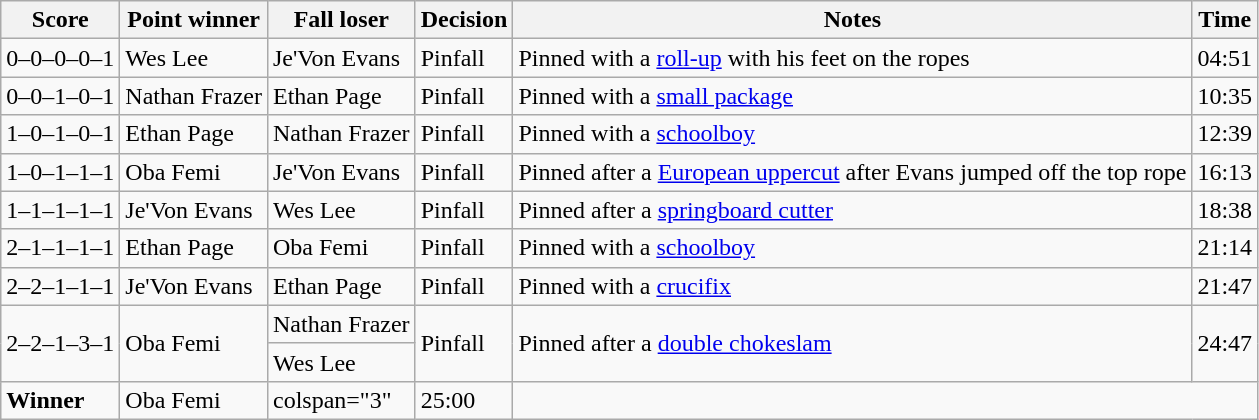<table class="wikitable">
<tr>
<th>Score</th>
<th>Point winner</th>
<th>Fall loser</th>
<th>Decision</th>
<th>Notes</th>
<th>Time</th>
</tr>
<tr>
<td>0–0–0–0–1</td>
<td>Wes Lee</td>
<td>Je'Von Evans</td>
<td>Pinfall</td>
<td>Pinned with a <a href='#'>roll-up</a> with his feet on the ropes</td>
<td>04:51</td>
</tr>
<tr>
<td>0–0–1–0–1</td>
<td>Nathan Frazer</td>
<td>Ethan Page</td>
<td>Pinfall</td>
<td>Pinned with a <a href='#'>small package</a></td>
<td>10:35</td>
</tr>
<tr>
<td>1–0–1–0–1</td>
<td>Ethan Page</td>
<td>Nathan Frazer</td>
<td>Pinfall</td>
<td>Pinned with a <a href='#'>schoolboy</a></td>
<td>12:39</td>
</tr>
<tr>
<td>1–0–1–1–1</td>
<td>Oba Femi</td>
<td>Je'Von Evans</td>
<td>Pinfall</td>
<td>Pinned after a <a href='#'>European uppercut</a> after Evans jumped off the top rope</td>
<td>16:13</td>
</tr>
<tr>
<td>1–1–1–1–1</td>
<td>Je'Von Evans</td>
<td>Wes Lee</td>
<td>Pinfall</td>
<td>Pinned after a <a href='#'>springboard cutter</a></td>
<td>18:38</td>
</tr>
<tr>
<td>2–1–1–1–1</td>
<td>Ethan Page</td>
<td>Oba Femi</td>
<td>Pinfall</td>
<td>Pinned with a <a href='#'>schoolboy</a></td>
<td>21:14</td>
</tr>
<tr>
<td>2–2–1–1–1</td>
<td>Je'Von Evans</td>
<td>Ethan Page</td>
<td>Pinfall</td>
<td>Pinned with a <a href='#'>crucifix</a></td>
<td>21:47</td>
</tr>
<tr>
<td rowspan=2>2–2–1–3–1</td>
<td rowspan=2>Oba Femi</td>
<td>Nathan Frazer</td>
<td rowspan=2>Pinfall</td>
<td rowspan=2>Pinned after a <a href='#'>double chokeslam</a></td>
<td rowspan=2>24:47</td>
</tr>
<tr>
<td>Wes Lee</td>
</tr>
<tr>
<td><strong>Winner</strong></td>
<td>Oba Femi</td>
<td>colspan="3" </td>
<td>25:00</td>
</tr>
</table>
